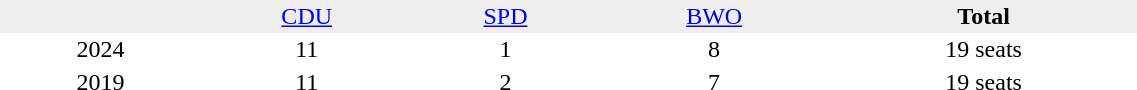<table border="0" cellpadding="2" cellspacing="0" width="60%">
<tr bgcolor="#eeeeee" align="center">
<td></td>
<td><a href='#'>CDU</a></td>
<td><a href='#'>SPD</a></td>
<td><a href='#'>BWO</a></td>
<td><strong>Total</strong></td>
</tr>
<tr align="center">
<td>2024</td>
<td>11</td>
<td>1</td>
<td>8</td>
<td>19 seats</td>
</tr>
<tr align="center">
<td>2019</td>
<td>11</td>
<td>2</td>
<td>7</td>
<td>19 seats</td>
</tr>
</table>
